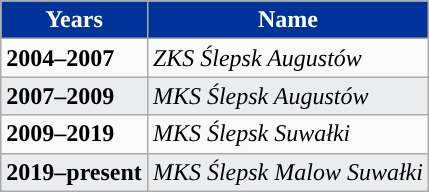<table class="wikitable" style="font-size:100%">
<tr>
<th style="color:#FFFFFF; background-color:#003399;">Years</th>
<th style="color:#FFFFFF; background-color:#003399;">Name</th>
</tr>
<tr>
<td><strong>2004–2007</strong></td>
<td><em>ZKS Ślepsk Augustów</em></td>
</tr>
<tr style="background:#EAECF0">
<td><strong>2007–2009</strong></td>
<td><em>MKS Ślepsk Augustów</em></td>
</tr>
<tr>
<td><strong>2009–2019</strong></td>
<td><em>MKS Ślepsk Suwałki</em></td>
</tr>
<tr style="background:#EAECF0">
<td><strong>2019–present</strong></td>
<td><em>MKS Ślepsk Malow Suwałki</em></td>
</tr>
</table>
